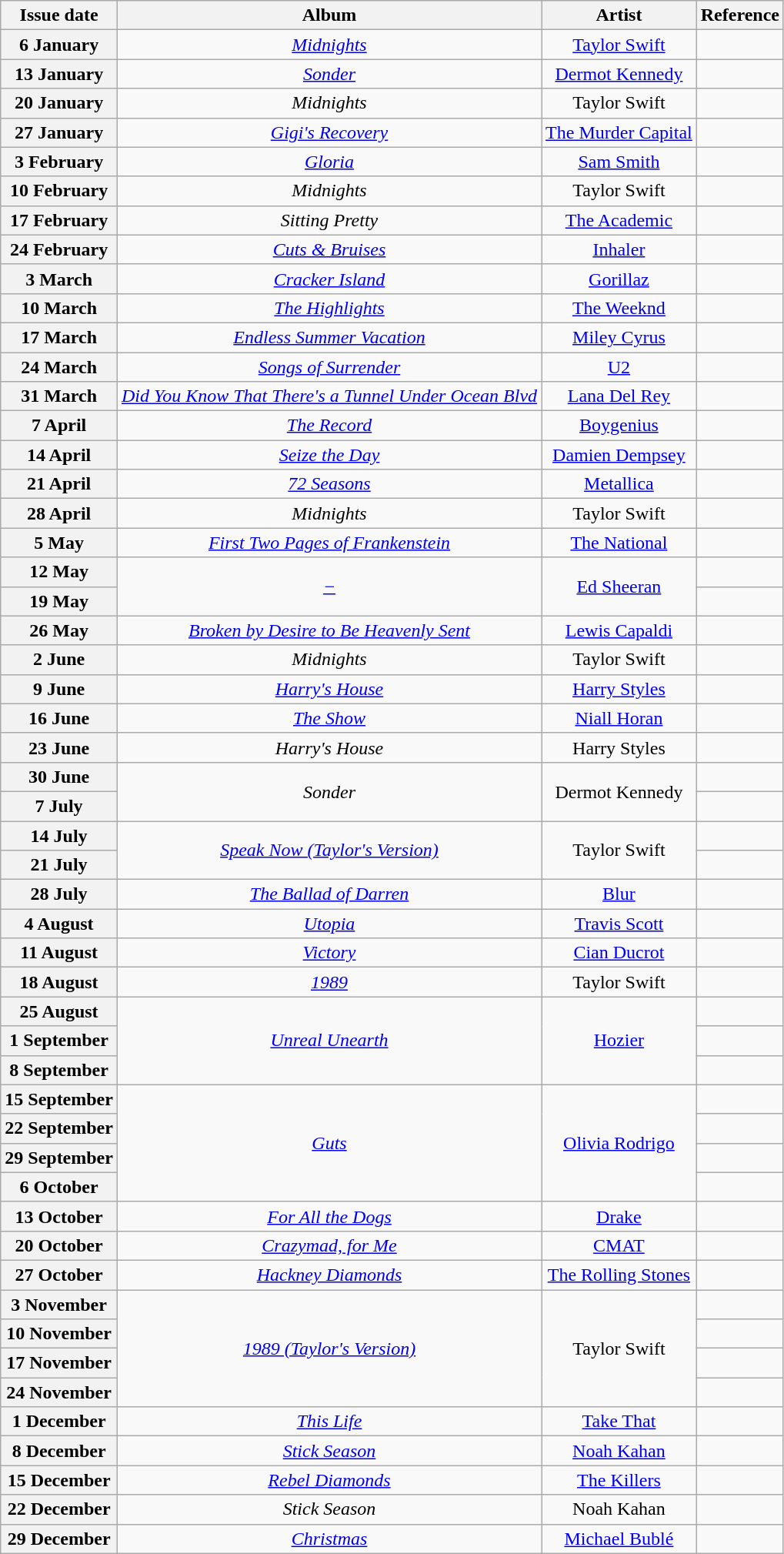<table class="wikitable plainrowheaders">
<tr>
<th>Issue date</th>
<th>Album</th>
<th>Artist</th>
<th>Reference</th>
</tr>
<tr>
<th scope="row">6 January</th>
<td align="center"><em><a href='#'>Midnights</a></em></td>
<td align="center"><a href='#'>Taylor Swift</a></td>
<td align="center"></td>
</tr>
<tr>
<th scope="row">13 January</th>
<td align="center"><em><a href='#'>Sonder</a></em></td>
<td align="center"><a href='#'>Dermot Kennedy</a></td>
<td align="center"></td>
</tr>
<tr>
<th scope="row">20 January</th>
<td align="center"><em>Midnights</em></td>
<td align="center">Taylor Swift</td>
<td align="center"></td>
</tr>
<tr>
<th scope="row">27 January</th>
<td align="center"><em><a href='#'>Gigi's Recovery</a></em></td>
<td align="center"><a href='#'>The Murder Capital</a></td>
<td align="center"></td>
</tr>
<tr>
<th scope="row">3 February</th>
<td align="center"><em><a href='#'>Gloria</a></em></td>
<td align="center"><a href='#'>Sam Smith</a></td>
<td align="center"></td>
</tr>
<tr>
<th scope="row">10 February</th>
<td align="center"><em>Midnights</em></td>
<td align="center">Taylor Swift</td>
<td align="center"></td>
</tr>
<tr>
<th scope="row">17 February</th>
<td align="center"><em>Sitting Pretty</em></td>
<td align="center"><a href='#'>The Academic</a></td>
<td align="center"></td>
</tr>
<tr>
<th scope="row">24 February</th>
<td align="center"><em><a href='#'>Cuts & Bruises</a></em></td>
<td align="center"><a href='#'>Inhaler</a></td>
<td align="center"></td>
</tr>
<tr>
<th scope="row">3 March</th>
<td align="center"><em><a href='#'>Cracker Island</a></em></td>
<td align="center"><a href='#'>Gorillaz</a></td>
<td align="center"></td>
</tr>
<tr>
<th scope="row">10 March</th>
<td align="center"><em><a href='#'>The Highlights</a></em></td>
<td align="center"><a href='#'>The Weeknd</a></td>
<td align="center"></td>
</tr>
<tr>
<th scope="row">17 March</th>
<td align="center"><em><a href='#'>Endless Summer Vacation</a></em></td>
<td align="center"><a href='#'>Miley Cyrus</a></td>
<td align="center"></td>
</tr>
<tr>
<th scope="row">24 March</th>
<td align="center"><em><a href='#'>Songs of Surrender</a></em></td>
<td align="center"><a href='#'>U2</a></td>
<td align="center"></td>
</tr>
<tr>
<th scope="row">31 March</th>
<td align="center"><em><a href='#'>Did You Know That There's a Tunnel Under Ocean Blvd</a></em></td>
<td align="center"><a href='#'>Lana Del Rey</a></td>
<td align="center"></td>
</tr>
<tr>
<th scope="row">7 April</th>
<td align="center"><em><a href='#'>The Record</a></em></td>
<td align="center"><a href='#'>Boygenius</a></td>
<td align="center"></td>
</tr>
<tr>
<th scope="row">14 April</th>
<td align="center"><em><a href='#'>Seize the Day</a></em></td>
<td align="center"><a href='#'>Damien Dempsey</a></td>
<td align="center"></td>
</tr>
<tr>
<th scope="row">21 April</th>
<td align="center"><em><a href='#'>72 Seasons</a></em></td>
<td align="center"><a href='#'>Metallica</a></td>
<td align="center"></td>
</tr>
<tr>
<th scope="row">28 April</th>
<td align="center"><em>Midnights</em></td>
<td align="center">Taylor Swift</td>
<td align="center"></td>
</tr>
<tr>
<th scope="row">5 May</th>
<td align="center"><em><a href='#'>First Two Pages of Frankenstein</a></em></td>
<td align="center"><a href='#'>The National</a></td>
<td align="center"></td>
</tr>
<tr>
<th scope="row">12 May</th>
<td align="center" rowspan="2"><em><a href='#'>−</a></em></td>
<td align="center" rowspan="2"><a href='#'>Ed Sheeran</a></td>
<td align="center"></td>
</tr>
<tr>
<th scope="row">19 May</th>
<td align="center"></td>
</tr>
<tr>
<th scope="row">26 May</th>
<td align="center"><em><a href='#'>Broken by Desire to Be Heavenly Sent</a></em></td>
<td align="center"><a href='#'>Lewis Capaldi</a></td>
<td align="center"></td>
</tr>
<tr>
<th scope="row">2 June</th>
<td align="center"><em>Midnights</em></td>
<td align="center">Taylor Swift</td>
<td align="center"></td>
</tr>
<tr>
<th scope="row">9 June</th>
<td align="center"><em><a href='#'>Harry's House</a></em></td>
<td align="center"><a href='#'>Harry Styles</a></td>
<td align="center"></td>
</tr>
<tr>
<th scope="row">16 June</th>
<td align="center"><em><a href='#'>The Show</a></em></td>
<td align="center"><a href='#'>Niall Horan</a></td>
<td align="center"></td>
</tr>
<tr>
<th scope="row">23 June</th>
<td align="center"><em>Harry's House</em></td>
<td align="center">Harry Styles</td>
<td align="center"></td>
</tr>
<tr>
<th scope="row">30 June</th>
<td align="center" rowspan="2"><em>Sonder</em></td>
<td align="center" rowspan="2">Dermot Kennedy</td>
<td align="center"></td>
</tr>
<tr>
<th scope="row">7 July</th>
<td align="center"></td>
</tr>
<tr>
<th scope="row">14 July</th>
<td align="center" rowspan="2"><em><a href='#'>Speak Now (Taylor's Version)</a></em></td>
<td align="center" rowspan="2">Taylor Swift</td>
<td align="center"></td>
</tr>
<tr>
<th scope="row">21 July</th>
<td align="center"></td>
</tr>
<tr>
<th scope="row">28 July</th>
<td align="center"><em><a href='#'>The Ballad of Darren</a></em></td>
<td align="center"><a href='#'>Blur</a></td>
<td align="center"></td>
</tr>
<tr>
<th scope="row">4 August</th>
<td align="center"><em><a href='#'>Utopia</a></em></td>
<td align="center"><a href='#'>Travis Scott</a></td>
<td align="center"></td>
</tr>
<tr>
<th scope="row">11 August</th>
<td align="center"><em><a href='#'>Victory</a></em></td>
<td align="center"><a href='#'>Cian Ducrot</a></td>
<td align="center"></td>
</tr>
<tr>
<th scope="row">18 August</th>
<td align="center"><em><a href='#'>1989</a></em></td>
<td align="center">Taylor Swift</td>
<td align="center"></td>
</tr>
<tr>
<th scope="row">25 August</th>
<td align="center" rowspan="3"><em><a href='#'>Unreal Unearth</a></em></td>
<td align="center" rowspan="3"><a href='#'>Hozier</a></td>
<td align="center"></td>
</tr>
<tr>
<th scope="row">1 September</th>
<td align="center"></td>
</tr>
<tr>
<th scope="row">8 September</th>
<td align="center"></td>
</tr>
<tr>
<th scope="row">15 September</th>
<td align="center" rowspan="4"><em><a href='#'>Guts</a></em></td>
<td align="center" rowspan="4"><a href='#'>Olivia Rodrigo</a></td>
<td align="center"></td>
</tr>
<tr>
<th scope="row">22 September</th>
<td align="center"></td>
</tr>
<tr>
<th scope="row">29 September</th>
<td align="center"></td>
</tr>
<tr>
<th scope="row">6 October</th>
<td align="center"></td>
</tr>
<tr>
<th scope="row">13 October</th>
<td align="center"><em><a href='#'>For All the Dogs</a></em></td>
<td align="center"><a href='#'>Drake</a></td>
<td align="center"></td>
</tr>
<tr>
<th scope="row">20 October</th>
<td align="center"><em><a href='#'>Crazymad, for Me</a></em></td>
<td align="center"><a href='#'>CMAT</a></td>
<td align="center"></td>
</tr>
<tr>
<th scope="row">27 October</th>
<td align="center"><em><a href='#'>Hackney Diamonds</a></em></td>
<td align="center"><a href='#'>The Rolling Stones</a></td>
<td align="center"></td>
</tr>
<tr>
<th scope="row">3 November</th>
<td align="center" rowspan="4"><em><a href='#'>1989 (Taylor's Version)</a></em></td>
<td align="center" rowspan="4">Taylor Swift</td>
<td align="center"></td>
</tr>
<tr>
<th scope="row">10 November</th>
<td align="center"></td>
</tr>
<tr>
<th scope="row">17 November</th>
<td align="center"></td>
</tr>
<tr>
<th scope="row">24 November</th>
<td align="center"></td>
</tr>
<tr>
<th scope="row">1 December</th>
<td align="center"><em><a href='#'>This Life</a></em></td>
<td align="center"><a href='#'>Take That</a></td>
<td align="center"></td>
</tr>
<tr>
<th scope="row">8 December</th>
<td align="center"><em><a href='#'>Stick Season</a></em></td>
<td align="center"><a href='#'>Noah Kahan</a></td>
<td align="center"></td>
</tr>
<tr>
<th scope="row">15 December</th>
<td align="center"><em><a href='#'>Rebel Diamonds</a></em></td>
<td align="center"><a href='#'>The Killers</a></td>
<td align="center"></td>
</tr>
<tr>
<th scope="row">22 December</th>
<td align="center"><em>Stick Season</em></td>
<td align="center">Noah Kahan</td>
<td align="center"></td>
</tr>
<tr>
<th scope="row">29 December</th>
<td align="center"><em><a href='#'>Christmas</a></em></td>
<td align="center"><a href='#'>Michael Bublé</a></td>
<td align="center"></td>
</tr>
</table>
